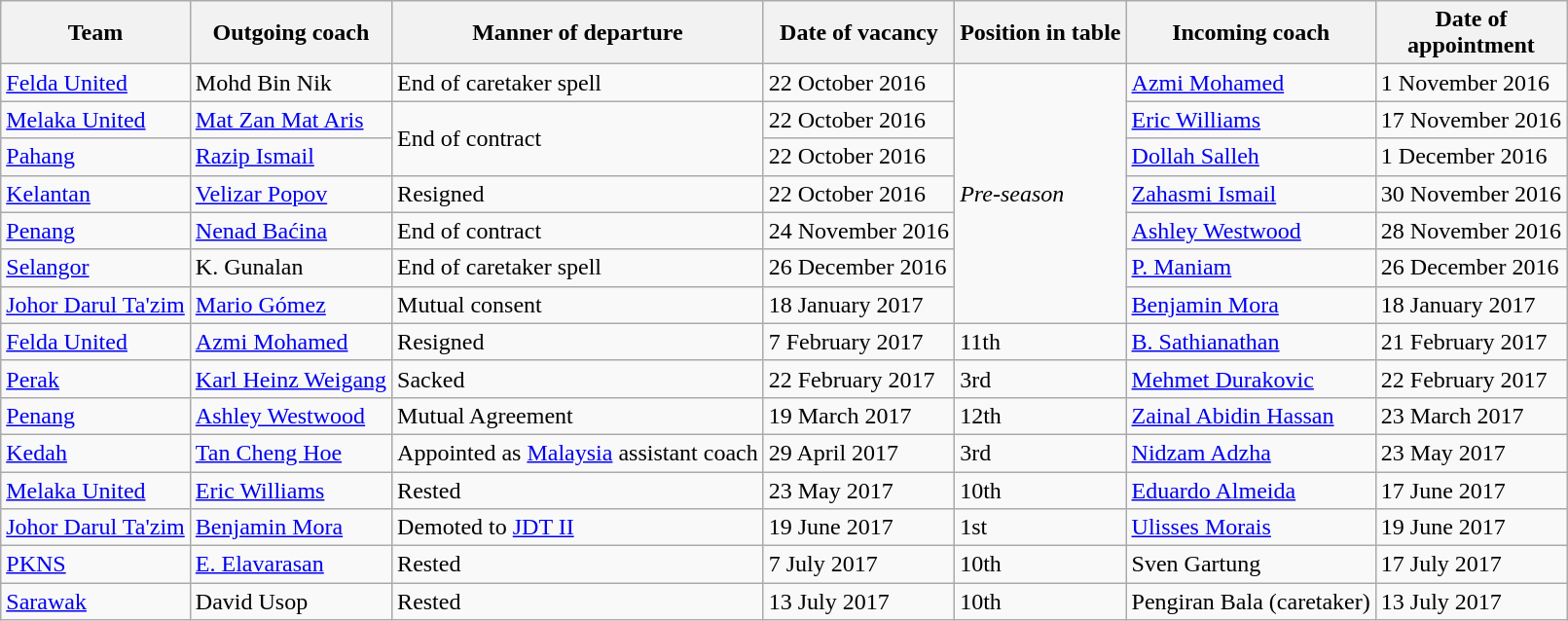<table class="wikitable">
<tr>
<th>Team</th>
<th>Outgoing coach</th>
<th>Manner of departure</th>
<th>Date of vacancy</th>
<th>Position in table</th>
<th>Incoming coach</th>
<th>Date of<br>appointment</th>
</tr>
<tr>
<td><a href='#'>Felda United</a></td>
<td> Mohd Bin Nik</td>
<td>End of caretaker spell</td>
<td>22 October 2016</td>
<td rowspan=7><em>Pre-season</em></td>
<td> <a href='#'>Azmi Mohamed</a></td>
<td>1 November 2016</td>
</tr>
<tr>
<td><a href='#'>Melaka United</a></td>
<td> <a href='#'>Mat Zan Mat Aris</a></td>
<td rowspan=2>End of contract</td>
<td>22 October 2016</td>
<td> <a href='#'>Eric Williams</a></td>
<td>17 November 2016</td>
</tr>
<tr>
<td><a href='#'>Pahang</a></td>
<td> <a href='#'>Razip Ismail</a></td>
<td>22 October 2016</td>
<td> <a href='#'>Dollah Salleh</a></td>
<td>1 December 2016</td>
</tr>
<tr>
<td><a href='#'>Kelantan</a></td>
<td> <a href='#'>Velizar Popov</a></td>
<td>Resigned</td>
<td>22 October 2016</td>
<td> <a href='#'>Zahasmi Ismail</a></td>
<td>30 November 2016</td>
</tr>
<tr>
<td><a href='#'>Penang</a></td>
<td> <a href='#'>Nenad Baćina</a></td>
<td>End of contract</td>
<td>24 November 2016</td>
<td> <a href='#'>Ashley Westwood</a></td>
<td>28 November 2016</td>
</tr>
<tr>
<td><a href='#'>Selangor</a></td>
<td> K. Gunalan</td>
<td>End of caretaker spell</td>
<td>26 December 2016</td>
<td> <a href='#'>P. Maniam</a></td>
<td>26 December 2016</td>
</tr>
<tr>
<td><a href='#'>Johor Darul Ta'zim</a></td>
<td> <a href='#'>Mario Gómez</a></td>
<td>Mutual consent</td>
<td>18 January 2017</td>
<td> <a href='#'>Benjamin Mora</a></td>
<td>18 January 2017</td>
</tr>
<tr>
<td><a href='#'>Felda United</a></td>
<td> <a href='#'>Azmi Mohamed</a></td>
<td>Resigned</td>
<td>7 February 2017</td>
<td>11th</td>
<td> <a href='#'>B. Sathianathan</a></td>
<td>21 February 2017</td>
</tr>
<tr>
<td><a href='#'>Perak</a></td>
<td> <a href='#'>Karl Heinz Weigang</a></td>
<td>Sacked</td>
<td>22 February 2017</td>
<td>3rd</td>
<td> <a href='#'>Mehmet Durakovic</a></td>
<td>22 February 2017</td>
</tr>
<tr>
<td><a href='#'>Penang</a></td>
<td> <a href='#'>Ashley Westwood</a></td>
<td>Mutual Agreement</td>
<td>19 March 2017</td>
<td>12th</td>
<td> <a href='#'>Zainal Abidin Hassan</a></td>
<td>23 March 2017</td>
</tr>
<tr>
<td><a href='#'>Kedah</a></td>
<td> <a href='#'>Tan Cheng Hoe</a></td>
<td>Appointed as <a href='#'>Malaysia</a> assistant coach</td>
<td>29 April 2017 </td>
<td>3rd</td>
<td> <a href='#'>Nidzam Adzha</a></td>
<td>23 May 2017</td>
</tr>
<tr>
<td><a href='#'>Melaka United</a></td>
<td> <a href='#'>Eric Williams</a></td>
<td>Rested</td>
<td>23 May 2017</td>
<td>10th</td>
<td> <a href='#'>Eduardo Almeida</a></td>
<td>17 June 2017</td>
</tr>
<tr>
<td><a href='#'>Johor Darul Ta'zim</a></td>
<td> <a href='#'>Benjamin Mora</a></td>
<td>Demoted to <a href='#'>JDT II</a></td>
<td>19 June 2017</td>
<td>1st</td>
<td> <a href='#'>Ulisses Morais</a></td>
<td>19 June 2017</td>
</tr>
<tr>
<td><a href='#'>PKNS</a></td>
<td> <a href='#'>E. Elavarasan</a></td>
<td>Rested</td>
<td>7 July 2017</td>
<td>10th</td>
<td> Sven Gartung</td>
<td>17 July 2017</td>
</tr>
<tr>
<td><a href='#'>Sarawak</a></td>
<td> David Usop</td>
<td>Rested</td>
<td>13 July 2017</td>
<td>10th</td>
<td> Pengiran Bala (caretaker)</td>
<td>13 July 2017</td>
</tr>
</table>
